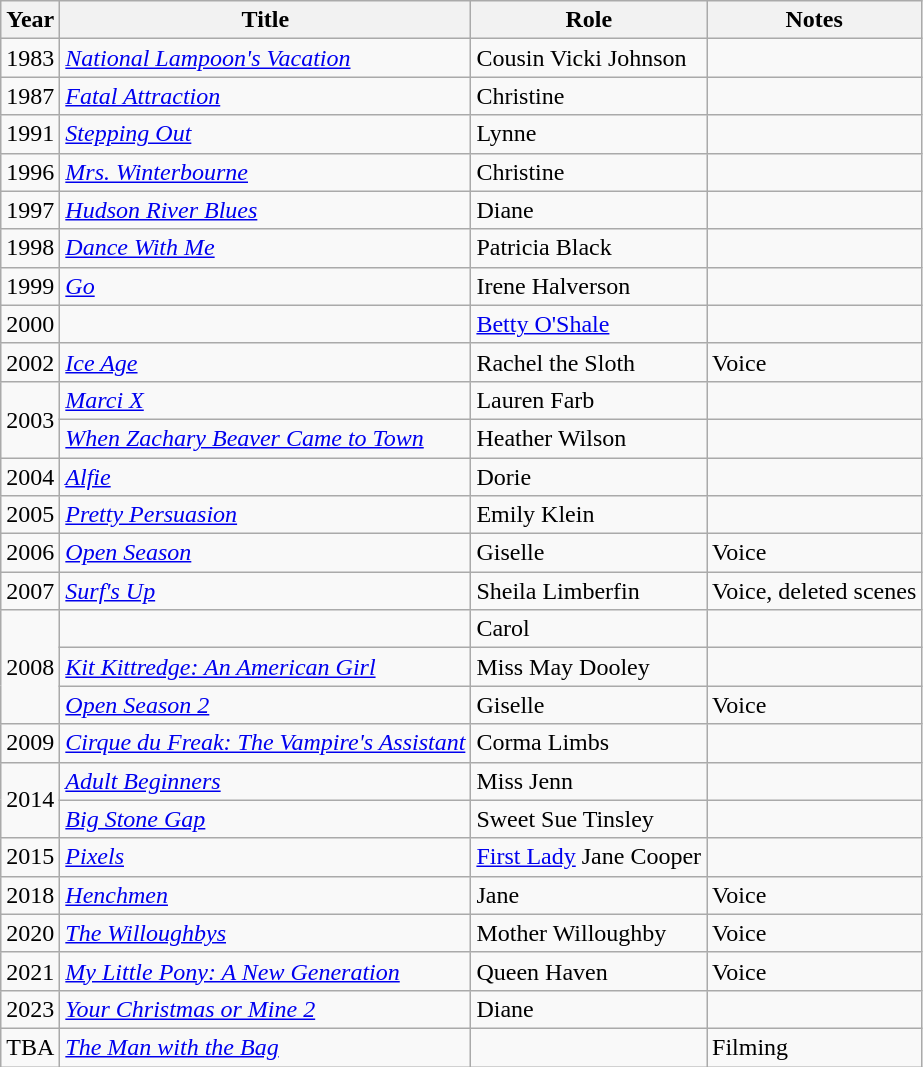<table class="wikitable plainrowheaders sortable">
<tr>
<th scope="col">Year</th>
<th scope="col">Title</th>
<th scope="col">Role</th>
<th scope="col" class="unsortable">Notes</th>
</tr>
<tr>
<td scope="row">1983</td>
<td><em><a href='#'>National Lampoon's Vacation</a></em></td>
<td>Cousin Vicki Johnson</td>
<td></td>
</tr>
<tr>
<td scope="row">1987</td>
<td><em><a href='#'>Fatal Attraction</a></em></td>
<td>Christine</td>
<td></td>
</tr>
<tr>
<td scope="row">1991</td>
<td><em><a href='#'>Stepping Out</a></em></td>
<td>Lynne</td>
<td></td>
</tr>
<tr>
<td scope="row">1996</td>
<td><em><a href='#'>Mrs. Winterbourne</a></em></td>
<td>Christine</td>
<td></td>
</tr>
<tr>
<td scope="row">1997</td>
<td><em><a href='#'>Hudson River Blues</a></em></td>
<td>Diane</td>
<td></td>
</tr>
<tr>
<td scope="row">1998</td>
<td><em><a href='#'>Dance With Me</a></em></td>
<td>Patricia Black</td>
<td></td>
</tr>
<tr>
<td scope="row">1999</td>
<td><em><a href='#'>Go</a></em></td>
<td>Irene Halverson</td>
<td></td>
</tr>
<tr>
<td scope="row">2000</td>
<td><em></em></td>
<td><a href='#'>Betty O'Shale</a></td>
<td></td>
</tr>
<tr>
<td scope="row">2002</td>
<td><em><a href='#'>Ice Age</a></em></td>
<td>Rachel the Sloth</td>
<td>Voice</td>
</tr>
<tr>
<td rowspan="2" scope="row">2003</td>
<td><em><a href='#'>Marci X</a></em></td>
<td>Lauren Farb</td>
<td></td>
</tr>
<tr>
<td><em><a href='#'>When Zachary Beaver Came to Town</a></em></td>
<td>Heather Wilson</td>
<td></td>
</tr>
<tr>
<td scope="row">2004</td>
<td><em><a href='#'>Alfie</a></em></td>
<td>Dorie</td>
<td></td>
</tr>
<tr>
<td scope="row">2005</td>
<td><em><a href='#'>Pretty Persuasion</a></em></td>
<td>Emily Klein</td>
<td></td>
</tr>
<tr>
<td>2006</td>
<td><em><a href='#'>Open Season</a></em></td>
<td>Giselle</td>
<td>Voice</td>
</tr>
<tr>
<td scope="row">2007</td>
<td><em><a href='#'>Surf's Up</a></em></td>
<td>Sheila Limberfin</td>
<td>Voice, deleted scenes</td>
</tr>
<tr>
<td rowspan="3" scope="row">2008</td>
<td><em></em></td>
<td>Carol</td>
<td></td>
</tr>
<tr>
<td><em><a href='#'>Kit Kittredge: An American Girl</a></em></td>
<td>Miss May Dooley</td>
<td></td>
</tr>
<tr>
<td><em><a href='#'>Open Season 2</a></em></td>
<td>Giselle</td>
<td>Voice</td>
</tr>
<tr>
<td scope="row">2009</td>
<td><em><a href='#'>Cirque du Freak: The Vampire's Assistant</a></em></td>
<td>Corma Limbs</td>
<td></td>
</tr>
<tr>
<td rowspan="2" scope="row">2014</td>
<td><em><a href='#'>Adult Beginners</a></em></td>
<td>Miss Jenn</td>
<td></td>
</tr>
<tr>
<td><em><a href='#'>Big Stone Gap</a></em></td>
<td>Sweet Sue Tinsley</td>
<td></td>
</tr>
<tr>
<td scope="row">2015</td>
<td><em><a href='#'>Pixels</a></em></td>
<td><a href='#'>First Lady</a> Jane Cooper</td>
<td></td>
</tr>
<tr>
<td scope="row">2018</td>
<td><em><a href='#'>Henchmen</a></em></td>
<td>Jane</td>
<td>Voice</td>
</tr>
<tr>
<td scope="row">2020</td>
<td><em><a href='#'>The Willoughbys</a></em></td>
<td>Mother Willoughby</td>
<td>Voice</td>
</tr>
<tr>
<td scope="row">2021</td>
<td><em><a href='#'>My Little Pony: A New Generation</a></em></td>
<td>Queen Haven</td>
<td>Voice</td>
</tr>
<tr>
<td scope="row">2023</td>
<td><em><a href='#'>Your Christmas or Mine 2</a></em></td>
<td>Diane</td>
<td></td>
</tr>
<tr>
<td>TBA</td>
<td><a href='#'><em>The Man with the Bag</em></a></td>
<td></td>
<td>Filming</td>
</tr>
</table>
